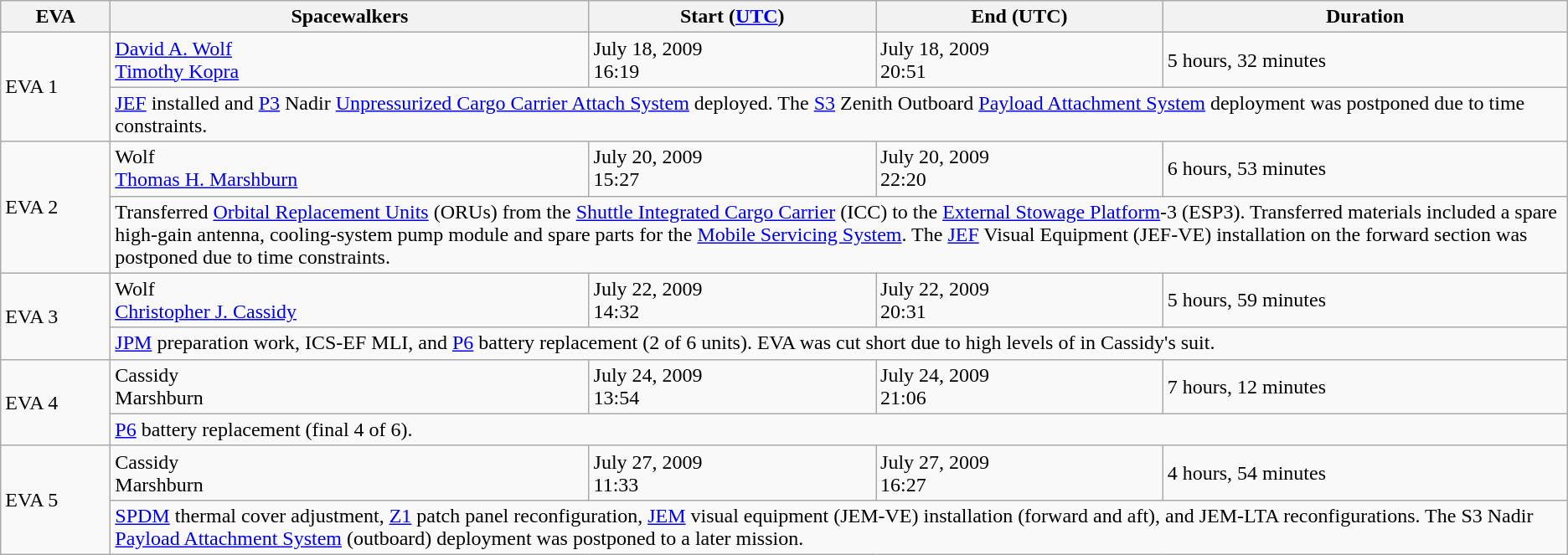<table class="wikitable">
<tr>
<th style="width:5em;">EVA</th>
<th>Spacewalkers</th>
<th>Start (<a href='#'>UTC</a>)</th>
<th>End (UTC)</th>
<th>Duration</th>
</tr>
<tr>
<td rowspan="2">EVA 1</td>
<td><a href='#'>David A. Wolf</a> <br> <a href='#'>Timothy Kopra</a></td>
<td>July 18, 2009 <br> 16:19</td>
<td>July 18, 2009 <br> 20:51</td>
<td>5 hours, 32 minutes</td>
</tr>
<tr>
<td colspan="4"><a href='#'>JEF</a> installed and <a href='#'>P3</a> Nadir <a href='#'>Unpressurized Cargo Carrier Attach System</a> deployed. The <a href='#'>S3</a> Zenith Outboard <a href='#'>Payload Attachment System</a> deployment was postponed due to time constraints.</td>
</tr>
<tr>
<td rowspan="2">EVA 2</td>
<td>Wolf <br> <a href='#'>Thomas H. Marshburn</a></td>
<td>July 20, 2009 <br> 15:27</td>
<td>July 20, 2009 <br> 22:20</td>
<td>6 hours, 53 minutes</td>
</tr>
<tr>
<td colspan="4">Transferred <a href='#'>Orbital Replacement Units</a> (ORUs) from the <a href='#'>Shuttle Integrated Cargo Carrier</a> (ICC) to the <a href='#'>External Stowage Platform</a>-3 (ESP3). Transferred materials included a spare high-gain antenna, cooling-system pump module and spare parts for the <a href='#'>Mobile Servicing System</a>. The <a href='#'>JEF</a> Visual Equipment (JEF-VE) installation on the forward section was postponed due to time constraints.</td>
</tr>
<tr>
<td rowspan="2">EVA 3</td>
<td>Wolf <br> <a href='#'>Christopher J. Cassidy</a></td>
<td>July 22, 2009 <br> 14:32</td>
<td>July 22, 2009 <br> 20:31</td>
<td>5 hours, 59 minutes</td>
</tr>
<tr>
<td colspan="4"><a href='#'>JPM</a> preparation work, ICS-EF MLI, and <a href='#'>P6</a> battery replacement (2 of 6 units). EVA was cut short due to high levels of  in Cassidy's suit.</td>
</tr>
<tr>
<td rowspan="2">EVA 4</td>
<td>Cassidy <br> Marshburn</td>
<td>July 24, 2009 <br> 13:54</td>
<td>July 24, 2009 <br> 21:06</td>
<td>7 hours, 12 minutes</td>
</tr>
<tr>
<td colspan="4"><a href='#'>P6</a> battery replacement (final 4 of 6).</td>
</tr>
<tr>
<td rowspan="2">EVA 5</td>
<td>Cassidy <br> Marshburn</td>
<td>July 27, 2009 <br> 11:33</td>
<td>July 27, 2009 <br> 16:27</td>
<td>4 hours, 54 minutes</td>
</tr>
<tr>
<td colspan="4"><a href='#'>SPDM</a> thermal cover adjustment, <a href='#'>Z1</a> patch panel reconfiguration, <a href='#'>JEM</a> visual equipment (JEM-VE) installation (forward and aft), and JEM-LTA reconfigurations. The S3 Nadir <a href='#'>Payload Attachment System</a> (outboard) deployment was postponed to a later mission.</td>
</tr>
</table>
